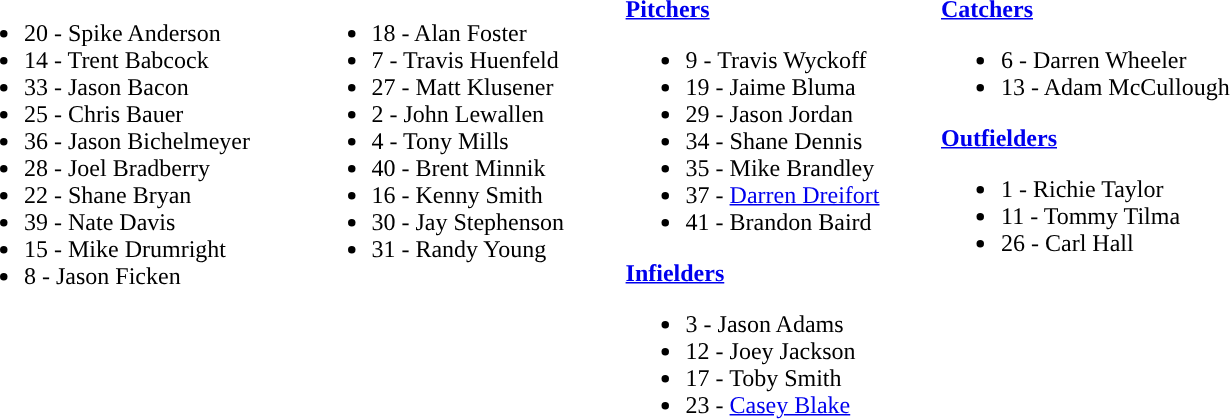<table class="toccolours" style="text-align: left;">
<tr>
<th colspan="15"></th>
</tr>
<tr>
<td width="33"> </td>
<td valign="top"><br><ul><li>20 - Spike Anderson</li><li>14 - Trent Babcock</li><li>33 - Jason Bacon</li><li>25 - Chris Bauer</li><li>36 - Jason Bichelmeyer</li><li>28 - Joel Bradberry</li><li>22 - Shane Bryan</li><li>39 - Nate Davis</li><li>15 - Mike Drumright</li><li>8 - Jason Ficken</li></ul></td>
<td width="33"> </td>
<td valign="top"><br><ul><li>18 - Alan Foster</li><li>7 - Travis Huenfeld</li><li>27 - Matt Klusener</li><li>2 - John Lewallen</li><li>4 - Tony Mills</li><li>40 - Brent Minnik</li><li>16 - Kenny Smith</li><li>30 - Jay Stephenson</li><li>31 - Randy Young</li></ul></td>
<td width="33"> </td>
<td valign="top"><br><strong><a href='#'>Pitchers</a></strong><ul><li>9 - Travis Wyckoff</li><li>19 - Jaime Bluma</li><li>29 - Jason Jordan</li><li>34 - Shane Dennis</li><li>35 - Mike Brandley</li><li>37 - <a href='#'>Darren Dreifort</a></li><li>41 - Brandon Baird</li></ul><strong><a href='#'>Infielders</a></strong><ul><li>3 - Jason Adams</li><li>12 - Joey Jackson</li><li>17 - Toby Smith</li><li>23 - <a href='#'>Casey Blake</a></li></ul></td>
<td width="33"> </td>
<td valign="top"><br><strong><a href='#'>Catchers</a></strong><ul><li>6 - Darren Wheeler</li><li>13 - Adam McCullough</li></ul><strong><a href='#'>Outfielders</a></strong><ul><li>1 - Richie Taylor</li><li>11 - Tommy Tilma</li><li>26 - Carl Hall</li></ul></td>
</tr>
</table>
